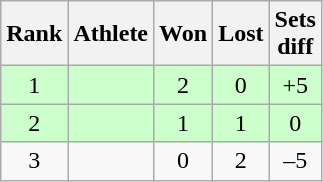<table class="wikitable">
<tr>
<th>Rank</th>
<th>Athlete</th>
<th>Won</th>
<th>Lost</th>
<th>Sets<br>diff</th>
</tr>
<tr bgcolor="#ccffcc">
<td align="center">1</td>
<td><strong></strong></td>
<td align="center">2</td>
<td align="center">0</td>
<td align="center">+5</td>
</tr>
<tr bgcolor="#ccffcc">
<td align="center">2</td>
<td><strong></strong></td>
<td align="center">1</td>
<td align="center">1</td>
<td align="center">0</td>
</tr>
<tr>
<td align="center">3</td>
<td></td>
<td align="center">0</td>
<td align="center">2</td>
<td align="center">–5</td>
</tr>
</table>
